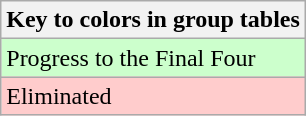<table class="wikitable" border="1">
<tr>
<th>Key to colors in group tables</th>
</tr>
<tr style="background:#cfc;">
<td>Progress to the Final Four</td>
</tr>
<tr style="background:#ffcccc;">
<td>Eliminated</td>
</tr>
</table>
